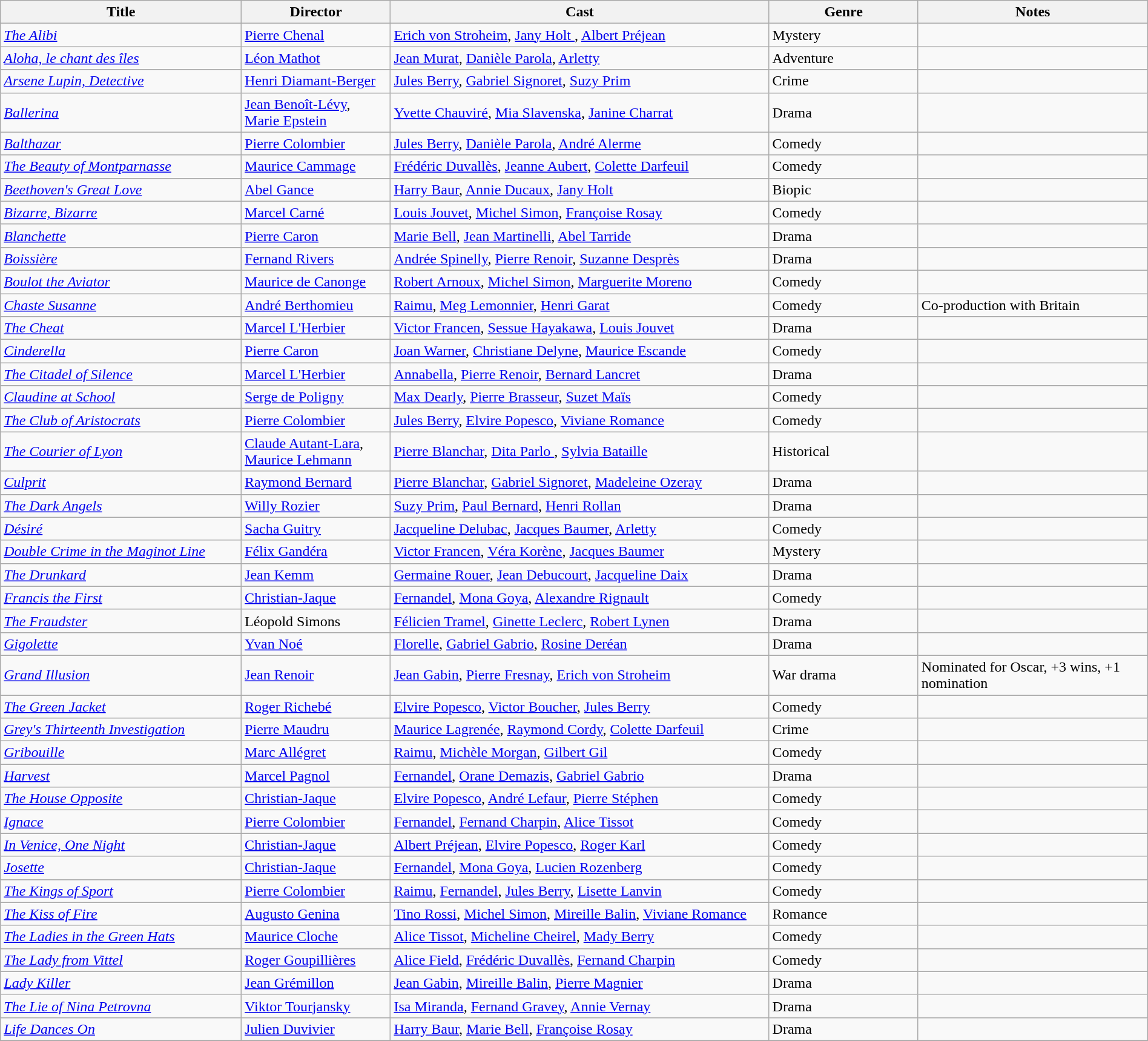<table class="wikitable" style="width:100%;">
<tr>
<th style="width:21%;">Title</th>
<th style="width:13%;">Director</th>
<th style="width:33%;">Cast</th>
<th style="width:13%;">Genre</th>
<th style="width:20%;">Notes</th>
</tr>
<tr>
<td><em><a href='#'>The Alibi</a></em></td>
<td><a href='#'>Pierre Chenal </a></td>
<td><a href='#'>Erich von Stroheim</a>, <a href='#'>Jany Holt </a>, <a href='#'>Albert Préjean</a></td>
<td>Mystery</td>
<td></td>
</tr>
<tr>
<td><em><a href='#'>Aloha, le chant des îles</a></em></td>
<td><a href='#'>Léon Mathot </a></td>
<td><a href='#'>Jean Murat</a>, <a href='#'>Danièle Parola</a>, <a href='#'>Arletty</a></td>
<td>Adventure</td>
<td></td>
</tr>
<tr>
<td><em><a href='#'>Arsene Lupin, Detective</a></em></td>
<td><a href='#'>Henri Diamant-Berger</a></td>
<td><a href='#'>Jules Berry</a>, <a href='#'>Gabriel Signoret</a>, <a href='#'>Suzy Prim</a></td>
<td>Crime</td>
<td></td>
</tr>
<tr>
<td><em><a href='#'>Ballerina</a></em></td>
<td><a href='#'>Jean Benoît-Lévy</a>, <a href='#'>Marie Epstein</a></td>
<td><a href='#'>Yvette Chauviré</a>, <a href='#'>Mia Slavenska</a>, <a href='#'>Janine Charrat</a></td>
<td>Drama</td>
<td></td>
</tr>
<tr>
<td><em><a href='#'>Balthazar</a></em></td>
<td><a href='#'>Pierre Colombier</a></td>
<td><a href='#'>Jules Berry</a>, <a href='#'>Danièle Parola</a>, <a href='#'>André Alerme</a></td>
<td>Comedy</td>
<td></td>
</tr>
<tr>
<td><em><a href='#'>The Beauty of Montparnasse</a></em></td>
<td><a href='#'>Maurice Cammage</a></td>
<td><a href='#'>Frédéric Duvallès</a>, <a href='#'>Jeanne Aubert</a>, <a href='#'>Colette Darfeuil</a></td>
<td>Comedy</td>
<td></td>
</tr>
<tr>
<td><em><a href='#'>Beethoven's Great Love</a></em></td>
<td><a href='#'>Abel Gance</a></td>
<td><a href='#'>Harry Baur</a>, <a href='#'>Annie Ducaux</a>, <a href='#'>Jany Holt</a></td>
<td>Biopic</td>
<td></td>
</tr>
<tr>
<td><em><a href='#'>Bizarre, Bizarre</a></em></td>
<td><a href='#'>Marcel Carné</a></td>
<td><a href='#'>Louis Jouvet</a>, <a href='#'>Michel Simon</a>, <a href='#'>Françoise Rosay</a></td>
<td>Comedy</td>
<td></td>
</tr>
<tr>
<td><em><a href='#'>Blanchette</a></em></td>
<td><a href='#'>Pierre Caron</a></td>
<td><a href='#'>Marie Bell</a>, <a href='#'>Jean Martinelli</a>, <a href='#'>Abel Tarride</a></td>
<td>Drama</td>
<td></td>
</tr>
<tr>
<td><em><a href='#'>Boissière</a></em></td>
<td><a href='#'>Fernand Rivers</a></td>
<td><a href='#'>Andrée Spinelly</a>, <a href='#'>Pierre Renoir</a>, <a href='#'>Suzanne Desprès</a></td>
<td>Drama</td>
<td></td>
</tr>
<tr>
<td><em><a href='#'>Boulot the Aviator</a></em></td>
<td><a href='#'>Maurice de Canonge</a></td>
<td><a href='#'>Robert Arnoux</a>, <a href='#'>Michel Simon</a>, <a href='#'>Marguerite Moreno</a></td>
<td>Comedy</td>
<td></td>
</tr>
<tr>
<td><em><a href='#'>Chaste Susanne</a></em></td>
<td><a href='#'>André Berthomieu</a></td>
<td><a href='#'>Raimu</a>, <a href='#'>Meg Lemonnier</a>, <a href='#'>Henri Garat</a></td>
<td>Comedy</td>
<td>Co-production with Britain</td>
</tr>
<tr>
<td><em><a href='#'>The Cheat</a></em></td>
<td><a href='#'>Marcel L'Herbier</a></td>
<td><a href='#'>Victor Francen</a>, <a href='#'>Sessue Hayakawa</a>, <a href='#'>Louis Jouvet</a></td>
<td>Drama</td>
<td></td>
</tr>
<tr>
<td><em><a href='#'>Cinderella</a></em></td>
<td><a href='#'>Pierre Caron</a></td>
<td><a href='#'>Joan Warner</a>, <a href='#'>Christiane Delyne</a>, <a href='#'>Maurice Escande</a></td>
<td>Comedy</td>
<td></td>
</tr>
<tr>
<td><em><a href='#'>The Citadel of Silence</a></em></td>
<td><a href='#'>Marcel L'Herbier</a></td>
<td><a href='#'>Annabella</a>, <a href='#'>Pierre Renoir</a>, <a href='#'>Bernard Lancret</a></td>
<td>Drama</td>
<td></td>
</tr>
<tr>
<td><em><a href='#'>Claudine at School</a></em></td>
<td><a href='#'>Serge de Poligny</a></td>
<td><a href='#'>Max Dearly</a>, <a href='#'>Pierre Brasseur</a>, <a href='#'>Suzet Maïs</a></td>
<td>Comedy</td>
<td></td>
</tr>
<tr>
<td><em><a href='#'>The Club of Aristocrats</a></em></td>
<td><a href='#'>Pierre Colombier</a></td>
<td><a href='#'>Jules Berry</a>, <a href='#'>Elvire Popesco</a>, <a href='#'>Viviane Romance</a></td>
<td>Comedy</td>
<td></td>
</tr>
<tr>
<td><em><a href='#'>The Courier of Lyon</a></em></td>
<td><a href='#'>Claude Autant-Lara</a>, <a href='#'>Maurice Lehmann </a></td>
<td><a href='#'>Pierre Blanchar</a>, <a href='#'>Dita Parlo </a>, <a href='#'>Sylvia Bataille</a></td>
<td>Historical</td>
<td></td>
</tr>
<tr>
<td><em><a href='#'>Culprit</a></em></td>
<td><a href='#'>Raymond Bernard</a></td>
<td><a href='#'>Pierre Blanchar</a>, <a href='#'>Gabriel Signoret</a>, <a href='#'>Madeleine Ozeray</a></td>
<td>Drama</td>
<td></td>
</tr>
<tr>
<td><em><a href='#'>The Dark Angels</a></em></td>
<td><a href='#'>Willy Rozier</a></td>
<td><a href='#'>Suzy Prim</a>, <a href='#'>Paul Bernard</a>, <a href='#'>Henri Rollan</a></td>
<td>Drama</td>
<td></td>
</tr>
<tr>
<td><em><a href='#'>Désiré</a></em></td>
<td><a href='#'>Sacha Guitry</a></td>
<td><a href='#'>Jacqueline Delubac</a>, <a href='#'>Jacques Baumer</a>, <a href='#'>Arletty</a></td>
<td>Comedy</td>
<td></td>
</tr>
<tr>
<td><em><a href='#'>Double Crime in the Maginot Line</a></em></td>
<td><a href='#'>Félix Gandéra</a></td>
<td><a href='#'>Victor Francen</a>, <a href='#'>Véra Korène</a>, <a href='#'>Jacques Baumer</a></td>
<td>Mystery</td>
<td></td>
</tr>
<tr>
<td><em><a href='#'>The Drunkard</a></em></td>
<td><a href='#'>Jean Kemm</a></td>
<td><a href='#'>Germaine Rouer</a>, <a href='#'>Jean Debucourt</a>, <a href='#'>Jacqueline Daix</a></td>
<td>Drama</td>
<td></td>
</tr>
<tr>
<td><em><a href='#'>Francis the First</a></em></td>
<td><a href='#'>Christian-Jaque</a></td>
<td><a href='#'>Fernandel</a>, <a href='#'>Mona Goya</a>, <a href='#'>Alexandre Rignault</a></td>
<td>Comedy</td>
<td></td>
</tr>
<tr>
<td><em><a href='#'>The Fraudster</a></em></td>
<td>Léopold Simons</td>
<td><a href='#'>Félicien Tramel</a>, <a href='#'>Ginette Leclerc</a>, <a href='#'>Robert Lynen</a></td>
<td>Drama</td>
<td></td>
</tr>
<tr>
<td><em><a href='#'>Gigolette</a></em></td>
<td><a href='#'>Yvan Noé</a></td>
<td><a href='#'>Florelle</a>, <a href='#'>Gabriel Gabrio</a>, <a href='#'>Rosine Deréan</a></td>
<td>Drama</td>
<td></td>
</tr>
<tr>
<td><em><a href='#'>Grand Illusion</a></em></td>
<td><a href='#'>Jean Renoir</a></td>
<td><a href='#'>Jean Gabin</a>, <a href='#'>Pierre Fresnay</a>, <a href='#'>Erich von Stroheim</a></td>
<td>War drama</td>
<td>Nominated for Oscar, +3 wins, +1 nomination</td>
</tr>
<tr>
<td><em><a href='#'>The Green Jacket</a></em></td>
<td><a href='#'>Roger Richebé </a></td>
<td><a href='#'>Elvire Popesco</a>, <a href='#'>Victor Boucher</a>, <a href='#'>Jules Berry</a></td>
<td>Comedy</td>
<td></td>
</tr>
<tr>
<td><em><a href='#'>Grey's Thirteenth Investigation</a></em></td>
<td><a href='#'>Pierre Maudru</a></td>
<td><a href='#'>Maurice Lagrenée</a>, <a href='#'>Raymond Cordy</a>, <a href='#'>Colette Darfeuil</a></td>
<td>Crime</td>
<td></td>
</tr>
<tr>
<td><em><a href='#'>Gribouille</a></em></td>
<td><a href='#'>Marc Allégret</a></td>
<td><a href='#'>Raimu</a>, <a href='#'>Michèle Morgan</a>, <a href='#'>Gilbert Gil</a></td>
<td>Comedy</td>
<td></td>
</tr>
<tr>
<td><em><a href='#'>Harvest</a></em></td>
<td><a href='#'>Marcel Pagnol</a></td>
<td><a href='#'>Fernandel</a>, <a href='#'>Orane Demazis</a>, <a href='#'>Gabriel Gabrio</a></td>
<td>Drama</td>
<td></td>
</tr>
<tr>
<td><em><a href='#'>The House Opposite</a></em></td>
<td><a href='#'>Christian-Jaque</a></td>
<td><a href='#'>Elvire Popesco</a>, <a href='#'>André Lefaur</a>, <a href='#'>Pierre Stéphen</a></td>
<td>Comedy</td>
<td></td>
</tr>
<tr>
<td><em><a href='#'>Ignace</a></em></td>
<td><a href='#'>Pierre Colombier</a></td>
<td><a href='#'>Fernandel</a>, <a href='#'>Fernand Charpin</a>, <a href='#'>Alice Tissot</a></td>
<td>Comedy</td>
<td></td>
</tr>
<tr>
<td><em><a href='#'>In Venice, One Night</a></em></td>
<td><a href='#'>Christian-Jaque</a></td>
<td><a href='#'>Albert Préjean</a>, <a href='#'>Elvire Popesco</a>, <a href='#'>Roger Karl</a></td>
<td>Comedy</td>
<td></td>
</tr>
<tr>
<td><em><a href='#'>Josette</a></em></td>
<td><a href='#'>Christian-Jaque </a></td>
<td><a href='#'>Fernandel</a>, <a href='#'>Mona Goya</a>, <a href='#'>Lucien Rozenberg</a></td>
<td>Comedy</td>
<td></td>
</tr>
<tr>
<td><em><a href='#'>The Kings of Sport</a></em></td>
<td><a href='#'>Pierre Colombier</a></td>
<td><a href='#'>Raimu</a>, <a href='#'>Fernandel</a>, <a href='#'>Jules Berry</a>, <a href='#'>Lisette Lanvin</a></td>
<td>Comedy</td>
<td></td>
</tr>
<tr>
<td><em><a href='#'>The Kiss of Fire</a></em></td>
<td><a href='#'>Augusto Genina</a></td>
<td><a href='#'>Tino Rossi</a>, <a href='#'>Michel Simon</a>, <a href='#'>Mireille Balin</a>, <a href='#'>Viviane Romance</a></td>
<td>Romance</td>
<td></td>
</tr>
<tr>
<td><em><a href='#'>The Ladies in the Green Hats</a></em></td>
<td><a href='#'>Maurice Cloche</a></td>
<td><a href='#'>Alice Tissot</a>, <a href='#'>Micheline Cheirel</a>, <a href='#'>Mady Berry</a></td>
<td>Comedy</td>
<td></td>
</tr>
<tr>
<td><em><a href='#'>The Lady from Vittel</a></em></td>
<td><a href='#'>Roger Goupillières</a></td>
<td><a href='#'>Alice Field</a>, <a href='#'>Frédéric Duvallès</a>, <a href='#'>Fernand Charpin</a></td>
<td>Comedy</td>
<td></td>
</tr>
<tr>
<td><em><a href='#'>Lady Killer</a></em></td>
<td><a href='#'>Jean Grémillon</a></td>
<td><a href='#'>Jean Gabin</a>, <a href='#'>Mireille Balin</a>, <a href='#'>Pierre Magnier</a></td>
<td>Drama</td>
<td></td>
</tr>
<tr>
<td><em><a href='#'>The Lie of Nina Petrovna</a></em></td>
<td><a href='#'>Viktor Tourjansky</a></td>
<td><a href='#'>Isa Miranda</a>, <a href='#'>Fernand Gravey</a>, <a href='#'>Annie Vernay</a></td>
<td>Drama</td>
<td></td>
</tr>
<tr>
<td><em><a href='#'>Life Dances On</a></em></td>
<td><a href='#'>Julien Duvivier</a></td>
<td><a href='#'>Harry Baur</a>, <a href='#'>Marie Bell</a>, <a href='#'>Françoise Rosay</a></td>
<td>Drama</td>
<td></td>
</tr>
<tr>
</tr>
</table>
